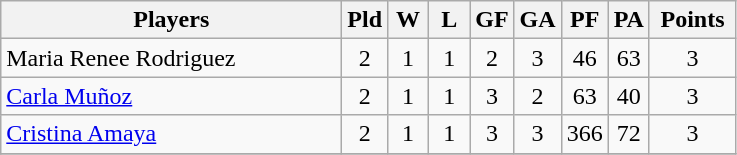<table class=wikitable style="text-align:center">
<tr>
<th width=220>Players</th>
<th width=20>Pld</th>
<th width=20>W</th>
<th width=20>L</th>
<th width=20>GF</th>
<th width=20>GA</th>
<th width=20>PF</th>
<th width=20>PA</th>
<th width=50>Points</th>
</tr>
<tr>
<td align=left> Maria Renee Rodriguez</td>
<td>2</td>
<td>1</td>
<td>1</td>
<td>2</td>
<td>3</td>
<td>46</td>
<td>63</td>
<td>3</td>
</tr>
<tr>
<td align=left> <a href='#'>Carla Muñoz</a></td>
<td>2</td>
<td>1</td>
<td>1</td>
<td>3</td>
<td>2</td>
<td>63</td>
<td>40</td>
<td>3</td>
</tr>
<tr>
<td align=left> <a href='#'>Cristina Amaya</a></td>
<td>2</td>
<td>1</td>
<td>1</td>
<td>3</td>
<td>3</td>
<td>366</td>
<td>72</td>
<td>3</td>
</tr>
<tr>
</tr>
</table>
